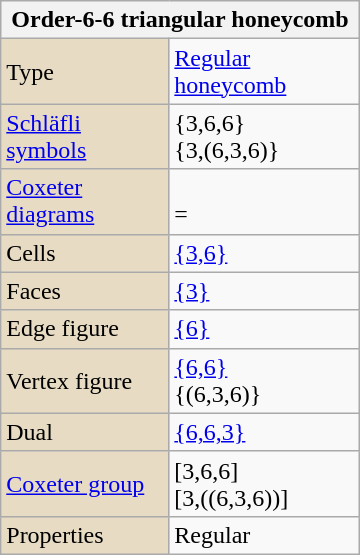<table class="wikitable" align="right" style="margin-left:10px" width=240>
<tr>
<th bgcolor=#e7dcc3 colspan=2>Order-6-6 triangular honeycomb</th>
</tr>
<tr>
<td bgcolor=#e7dcc3>Type</td>
<td><a href='#'>Regular honeycomb</a></td>
</tr>
<tr>
<td bgcolor=#e7dcc3><a href='#'>Schläfli symbols</a></td>
<td>{3,6,6}<br>{3,(6,3,6)}</td>
</tr>
<tr>
<td bgcolor=#e7dcc3><a href='#'>Coxeter diagrams</a></td>
<td><br> = </td>
</tr>
<tr>
<td bgcolor=#e7dcc3>Cells</td>
<td><a href='#'>{3,6}</a> </td>
</tr>
<tr>
<td bgcolor=#e7dcc3>Faces</td>
<td><a href='#'>{3}</a></td>
</tr>
<tr>
<td bgcolor=#e7dcc3>Edge figure</td>
<td><a href='#'>{6}</a></td>
</tr>
<tr>
<td bgcolor=#e7dcc3>Vertex figure</td>
<td><a href='#'>{6,6}</a> <br>{(6,3,6)} </td>
</tr>
<tr>
<td bgcolor=#e7dcc3>Dual</td>
<td><a href='#'>{6,6,3}</a></td>
</tr>
<tr>
<td bgcolor=#e7dcc3><a href='#'>Coxeter group</a></td>
<td>[3,6,6]<br>[3,((6,3,6))]</td>
</tr>
<tr>
<td bgcolor=#e7dcc3>Properties</td>
<td>Regular</td>
</tr>
</table>
